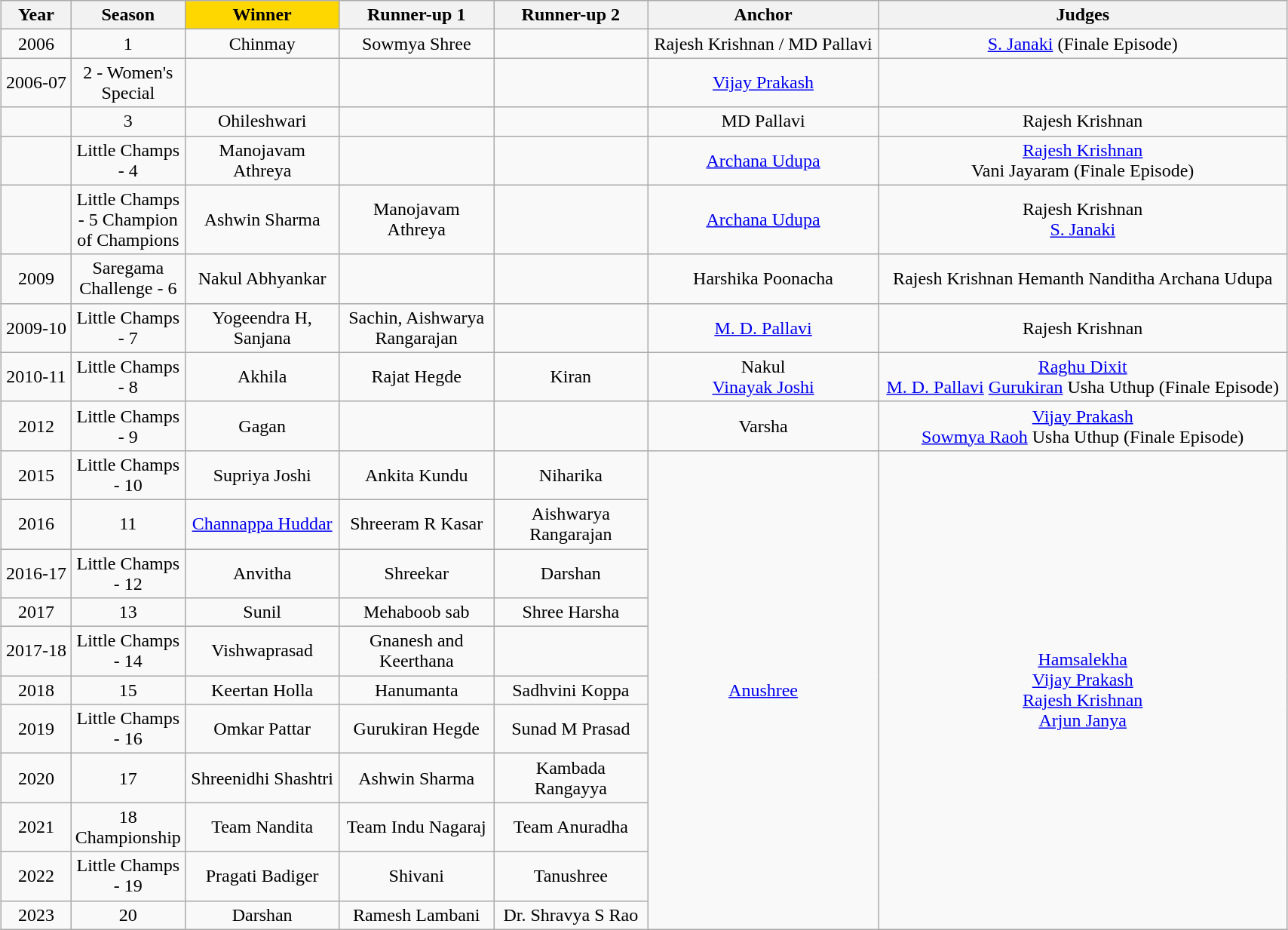<table class="wikitable" style="margin-left: auto; margin-right: auto; border: none; text-align:center; font-size:100%; width: 90%;">
<tr>
<th>Year</th>
<th style="width:4%;">Season</th>
<th style="width:12%;  background:gold;" align="center">Winner</th>
<th style="width:12%;" align="center">Runner-up 1</th>
<th style="width:12%;" align="center">Runner-up 2</th>
<th>Anchor</th>
<th>Judges</th>
</tr>
<tr>
<td>2006</td>
<td>1</td>
<td>Chinmay</td>
<td>Sowmya Shree</td>
<td></td>
<td>Rajesh Krishnan / MD Pallavi</td>
<td><a href='#'>S. Janaki</a> (Finale Episode)</td>
</tr>
<tr>
<td>2006-07</td>
<td>2 - Women's Special</td>
<td></td>
<td></td>
<td></td>
<td><a href='#'>Vijay Prakash</a></td>
<td></td>
</tr>
<tr>
<td></td>
<td>3</td>
<td>Ohileshwari</td>
<td></td>
<td></td>
<td>MD Pallavi</td>
<td>Rajesh Krishnan</td>
</tr>
<tr>
<td></td>
<td>Little Champs - 4</td>
<td>Manojavam Athreya</td>
<td></td>
<td></td>
<td><a href='#'>Archana Udupa</a></td>
<td><a href='#'>Rajesh Krishnan</a><br>Vani Jayaram (Finale Episode)</td>
</tr>
<tr>
<td></td>
<td>Little Champs - 5 Champion of Champions</td>
<td>Ashwin Sharma</td>
<td>Manojavam Athreya</td>
<td></td>
<td><a href='#'>Archana Udupa</a></td>
<td>Rajesh Krishnan<br><a href='#'>S. Janaki</a></td>
</tr>
<tr>
<td>2009</td>
<td>Saregama Challenge - 6</td>
<td>Nakul Abhyankar</td>
<td></td>
<td></td>
<td>Harshika Poonacha</td>
<td>Rajesh Krishnan Hemanth Nanditha Archana Udupa</td>
</tr>
<tr>
<td>2009-10</td>
<td>Little Champs - 7</td>
<td>Yogeendra H, Sanjana</td>
<td>Sachin, Aishwarya Rangarajan</td>
<td></td>
<td><a href='#'>M. D. Pallavi</a></td>
<td>Rajesh Krishnan</td>
</tr>
<tr>
<td>2010-11</td>
<td>Little Champs - 8</td>
<td>Akhila</td>
<td>Rajat Hegde</td>
<td>Kiran</td>
<td>Nakul<br><a href='#'>Vinayak Joshi</a></td>
<td><a href='#'>Raghu Dixit</a><br><a href='#'>M. D. Pallavi</a>
<a href='#'>Gurukiran</a>
Usha Uthup (Finale Episode)</td>
</tr>
<tr>
<td>2012</td>
<td>Little Champs - 9</td>
<td>Gagan</td>
<td></td>
<td></td>
<td>Varsha</td>
<td><a href='#'>Vijay Prakash</a><br><a href='#'>Sowmya Raoh</a>
Usha Uthup (Finale Episode)</td>
</tr>
<tr>
<td>2015</td>
<td>Little Champs - 10</td>
<td>Supriya Joshi</td>
<td>Ankita Kundu</td>
<td>Niharika</td>
<td rowspan="11"><a href='#'>Anushree</a></td>
<td rowspan="11"><a href='#'>Hamsalekha</a><br><a href='#'>Vijay Prakash</a><br><a href='#'>Rajesh Krishnan</a><br><a href='#'>Arjun Janya</a></td>
</tr>
<tr>
<td>2016</td>
<td>11</td>
<td><a href='#'>Channappa Huddar</a></td>
<td>Shreeram R Kasar</td>
<td>Aishwarya Rangarajan</td>
</tr>
<tr>
<td>2016-17</td>
<td>Little Champs - 12</td>
<td>Anvitha</td>
<td>Shreekar</td>
<td>Darshan</td>
</tr>
<tr>
<td>2017</td>
<td>13</td>
<td>Sunil</td>
<td>Mehaboob sab</td>
<td>Shree Harsha</td>
</tr>
<tr>
<td>2017-18</td>
<td>Little Champs - 14</td>
<td>Vishwaprasad</td>
<td>Gnanesh and Keerthana</td>
</tr>
<tr>
<td>2018</td>
<td>15</td>
<td>Keertan Holla</td>
<td>Hanumanta</td>
<td>Sadhvini Koppa</td>
</tr>
<tr>
<td>2019</td>
<td>Little Champs - 16</td>
<td>Omkar Pattar</td>
<td>Gurukiran Hegde</td>
<td>Sunad M Prasad</td>
</tr>
<tr>
<td>2020</td>
<td>17</td>
<td>Shreenidhi Shashtri</td>
<td>Ashwin Sharma</td>
<td>Kambada Rangayya</td>
</tr>
<tr>
<td>2021</td>
<td>18<br>Championship</td>
<td>Team Nandita</td>
<td>Team Indu Nagaraj</td>
<td>Team Anuradha</td>
</tr>
<tr>
<td>2022</td>
<td>Little Champs - 19</td>
<td>Pragati Badiger</td>
<td>Shivani</td>
<td>Tanushree</td>
</tr>
<tr>
<td>2023</td>
<td>20</td>
<td>Darshan</td>
<td>Ramesh Lambani</td>
<td>Dr. Shravya S Rao</td>
</tr>
</table>
